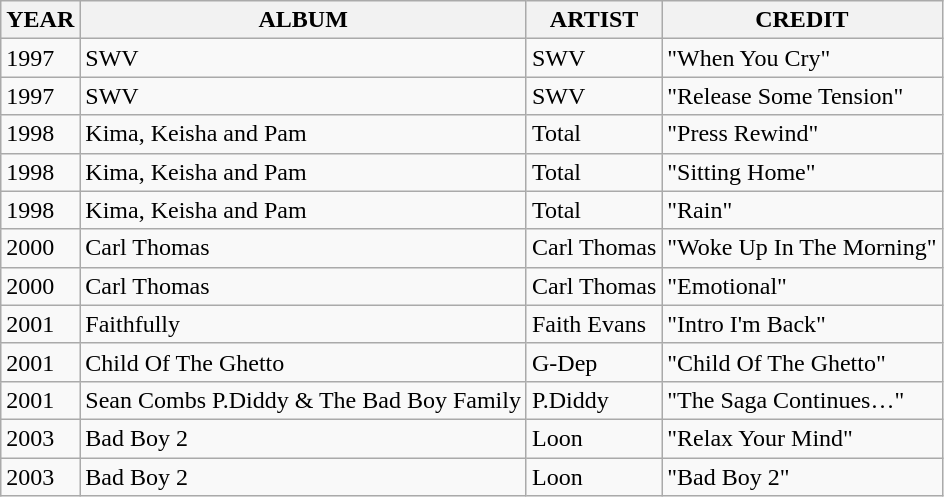<table class="wikitable sortable">
<tr>
<th>YEAR</th>
<th>ALBUM</th>
<th>ARTIST</th>
<th>CREDIT</th>
</tr>
<tr>
<td>1997</td>
<td>SWV</td>
<td>SWV</td>
<td>"When You Cry"</td>
</tr>
<tr>
<td>1997</td>
<td>SWV</td>
<td>SWV</td>
<td>"Release Some Tension"</td>
</tr>
<tr>
<td>1998</td>
<td>Kima, Keisha and Pam</td>
<td>Total</td>
<td>"Press Rewind"</td>
</tr>
<tr>
<td>1998</td>
<td>Kima, Keisha and Pam</td>
<td>Total</td>
<td>"Sitting Home"</td>
</tr>
<tr>
<td>1998</td>
<td>Kima, Keisha and Pam</td>
<td>Total</td>
<td>"Rain"</td>
</tr>
<tr>
<td>2000</td>
<td>Carl Thomas</td>
<td>Carl Thomas</td>
<td>"Woke Up In The Morning"</td>
</tr>
<tr>
<td>2000</td>
<td>Carl Thomas</td>
<td>Carl Thomas</td>
<td>"Emotional"</td>
</tr>
<tr>
<td>2001</td>
<td>Faithfully</td>
<td>Faith Evans</td>
<td>"Intro I'm Back"</td>
</tr>
<tr>
<td>2001</td>
<td>Child Of The Ghetto</td>
<td>G-Dep</td>
<td>"Child Of The Ghetto"</td>
</tr>
<tr>
<td>2001</td>
<td>Sean Combs P.Diddy & The Bad Boy Family</td>
<td>P.Diddy</td>
<td>"The Saga Continues…"</td>
</tr>
<tr>
<td>2003</td>
<td>Bad Boy 2</td>
<td>Loon</td>
<td>"Relax Your Mind"</td>
</tr>
<tr>
<td>2003</td>
<td>Bad Boy 2</td>
<td>Loon</td>
<td>"Bad Boy 2"</td>
</tr>
</table>
